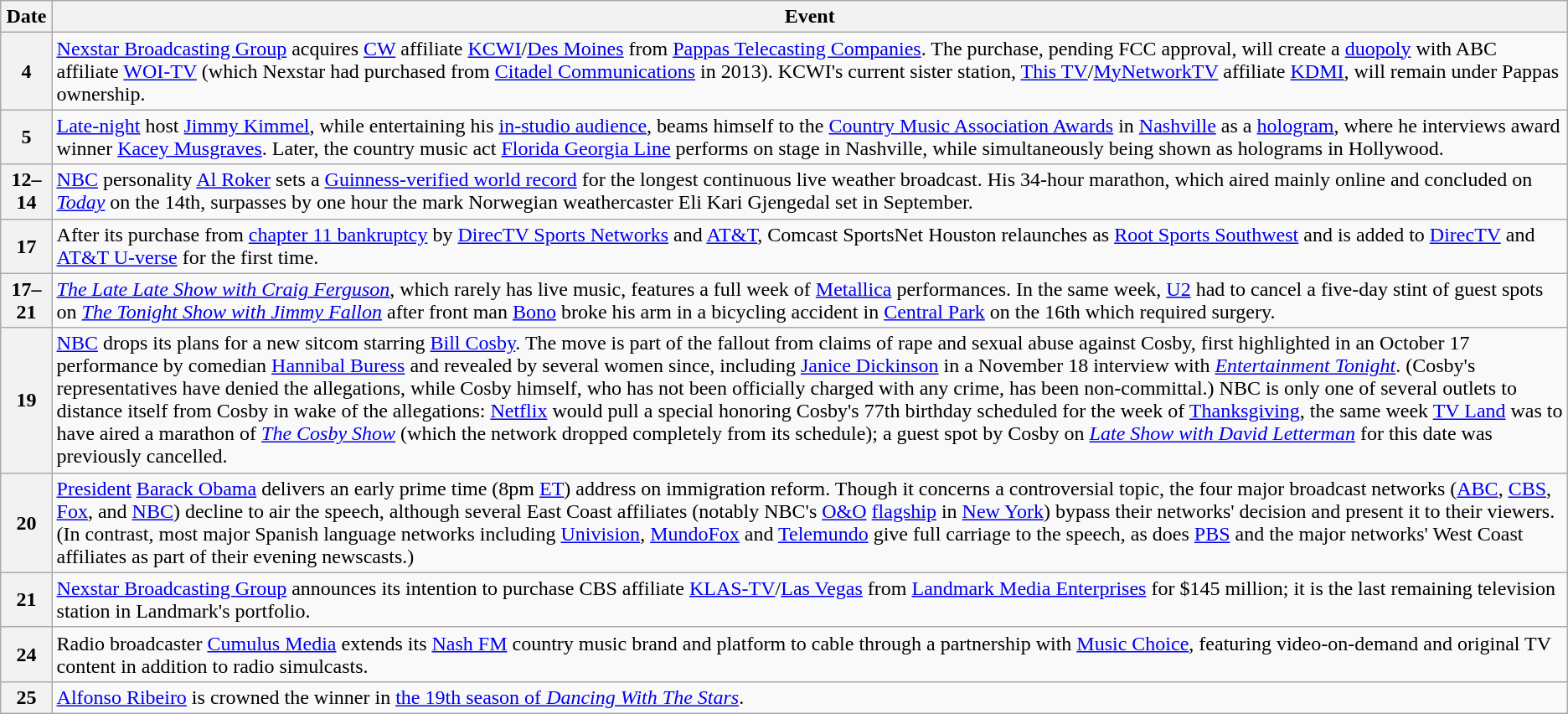<table class="wikitable">
<tr>
<th>Date</th>
<th>Event</th>
</tr>
<tr>
<th>4</th>
<td><a href='#'>Nexstar Broadcasting Group</a> acquires <a href='#'>CW</a> affiliate <a href='#'>KCWI</a>/<a href='#'>Des Moines</a> from <a href='#'>Pappas Telecasting Companies</a>. The purchase, pending FCC approval, will create a <a href='#'>duopoly</a> with ABC affiliate <a href='#'>WOI-TV</a> (which Nexstar had purchased from <a href='#'>Citadel Communications</a> in 2013). KCWI's current sister station, <a href='#'>This TV</a>/<a href='#'>MyNetworkTV</a> affiliate <a href='#'>KDMI</a>, will remain under Pappas ownership.</td>
</tr>
<tr>
<th>5</th>
<td><a href='#'>Late-night</a> host <a href='#'>Jimmy Kimmel</a>, while entertaining his <a href='#'>in-studio audience</a>, beams himself to the <a href='#'>Country Music Association Awards</a> in <a href='#'>Nashville</a> as a <a href='#'>hologram</a>, where he interviews award winner <a href='#'>Kacey Musgraves</a>. Later, the country music act <a href='#'>Florida Georgia Line</a> performs on stage in Nashville, while simultaneously being shown as holograms in Hollywood.</td>
</tr>
<tr>
<th>12–14</th>
<td><a href='#'>NBC</a> personality <a href='#'>Al Roker</a> sets a <a href='#'>Guinness-verified world record</a> for the longest continuous live weather broadcast. His 34-hour marathon, which aired mainly online and concluded on <em><a href='#'>Today</a></em> on the 14th, surpasses by one hour the mark Norwegian weathercaster Eli Kari Gjengedal set in September.</td>
</tr>
<tr>
<th>17</th>
<td>After its purchase from <a href='#'>chapter 11 bankruptcy</a> by <a href='#'>DirecTV Sports Networks</a> and <a href='#'>AT&T</a>, Comcast SportsNet Houston relaunches as <a href='#'>Root Sports Southwest</a> and is added to <a href='#'>DirecTV</a> and <a href='#'>AT&T U-verse</a> for the first time.</td>
</tr>
<tr>
<th>17–21</th>
<td><em><a href='#'>The Late Late Show with Craig Ferguson</a></em>, which rarely has live music, features a full week of <a href='#'>Metallica</a> performances. In the same week, <a href='#'>U2</a> had to cancel a five-day stint of guest spots on <em><a href='#'>The Tonight Show with Jimmy Fallon</a></em> after front man <a href='#'>Bono</a> broke his arm in a bicycling accident in <a href='#'>Central Park</a> on the 16th which required surgery.</td>
</tr>
<tr>
<th>19</th>
<td><a href='#'>NBC</a> drops its plans for a new sitcom starring <a href='#'>Bill Cosby</a>.  The move is part of the fallout from claims of rape and sexual abuse against Cosby, first highlighted in an October 17 performance by comedian <a href='#'>Hannibal Buress</a> and revealed by several women since, including <a href='#'>Janice Dickinson</a> in a November 18 interview with <em><a href='#'>Entertainment Tonight</a></em>. (Cosby's representatives have denied the allegations, while Cosby himself, who has not been officially charged with any crime, has been non-committal.)  NBC is only one of several outlets to distance itself from Cosby in wake of the allegations: <a href='#'>Netflix</a> would pull a special honoring Cosby's 77th birthday scheduled for the week of <a href='#'>Thanksgiving</a>, the same week <a href='#'>TV Land</a> was to have aired a marathon of <em><a href='#'>The Cosby Show</a></em> (which the network dropped completely from its schedule); a guest spot by Cosby on <em><a href='#'>Late Show with David Letterman</a></em> for this date was previously cancelled.</td>
</tr>
<tr>
<th>20</th>
<td><a href='#'>President</a> <a href='#'>Barack Obama</a> delivers an early prime time (8pm <a href='#'>ET</a>) address on immigration reform. Though it concerns a controversial topic, the four major broadcast networks (<a href='#'>ABC</a>, <a href='#'>CBS</a>, <a href='#'>Fox</a>, and <a href='#'>NBC</a>) decline to air the speech, although several East Coast affiliates (notably NBC's <a href='#'>O&O</a> <a href='#'>flagship</a> in <a href='#'>New York</a>) bypass their networks' decision and present it to their viewers. (In contrast, most major Spanish language networks including <a href='#'>Univision</a>, <a href='#'>MundoFox</a> and <a href='#'>Telemundo</a> give full carriage to the speech, as does <a href='#'>PBS</a> and the major networks' West Coast affiliates as part of their evening newscasts.)</td>
</tr>
<tr>
<th>21</th>
<td><a href='#'>Nexstar Broadcasting Group</a> announces its intention to purchase CBS affiliate <a href='#'>KLAS-TV</a>/<a href='#'>Las Vegas</a> from <a href='#'>Landmark Media Enterprises</a> for $145 million; it is the last remaining television station in Landmark's portfolio.</td>
</tr>
<tr>
<th>24</th>
<td>Radio broadcaster <a href='#'>Cumulus Media</a> extends its <a href='#'>Nash FM</a> country music brand and platform to cable through a partnership with <a href='#'>Music Choice</a>, featuring video-on-demand and original TV content in addition to radio simulcasts.</td>
</tr>
<tr>
<th>25</th>
<td><a href='#'>Alfonso Ribeiro</a> is crowned the winner in <a href='#'>the 19th season of <em>Dancing With The Stars</em></a>.</td>
</tr>
</table>
